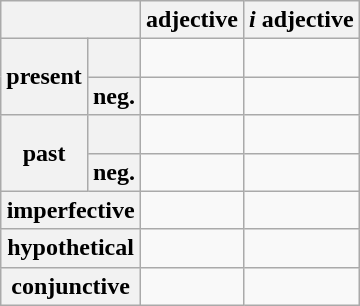<table class="wikitable" style="text-align:center;">
<tr>
<th colspan=2></th>
<th> adjective</th>
<th><em>i</em> adjective</th>
</tr>
<tr>
<th rowspan=2>present</th>
<th></th>
<td><br></td>
<td><br></td>
</tr>
<tr>
<th>neg.</th>
<td><br></td>
<td><br></td>
</tr>
<tr>
<th rowspan=2>past</th>
<th></th>
<td><br></td>
<td><br></td>
</tr>
<tr>
<th>neg.</th>
<td><br></td>
<td><br></td>
</tr>
<tr>
<th colspan=2>imperfective</th>
<td><br></td>
<td><br></td>
</tr>
<tr>
<th colspan=2>hypothetical</th>
<td><br></td>
<td><br></td>
</tr>
<tr>
<th colspan=2>conjunctive</th>
<td><br></td>
<td><br></td>
</tr>
</table>
